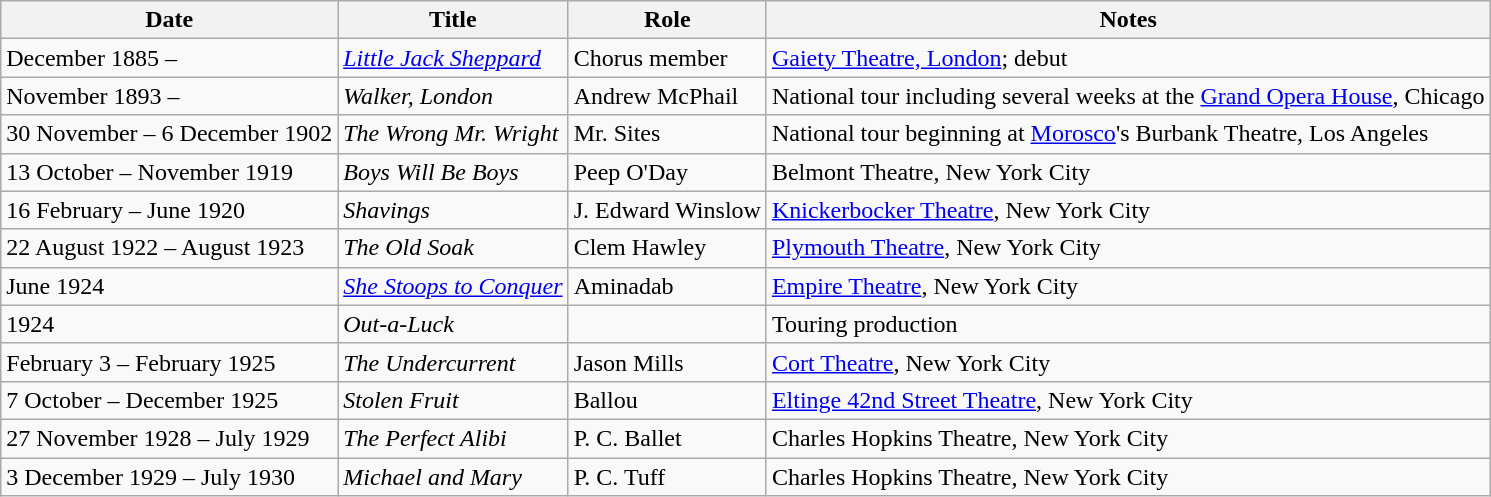<table class="wikitable">
<tr>
<th>Date</th>
<th>Title</th>
<th>Role</th>
<th>Notes</th>
</tr>
<tr>
<td>December 1885 –</td>
<td><em><a href='#'>Little Jack Sheppard</a></em></td>
<td>Chorus member</td>
<td><a href='#'>Gaiety Theatre, London</a>; debut</td>
</tr>
<tr>
<td>November 1893 –</td>
<td><em>Walker, London</em></td>
<td>Andrew McPhail</td>
<td>National tour including several weeks at the <a href='#'>Grand Opera House</a>, Chicago</td>
</tr>
<tr>
<td>30 November – 6 December 1902</td>
<td><em>The Wrong Mr. Wright</em></td>
<td>Mr. Sites</td>
<td>National tour beginning at <a href='#'>Morosco</a>'s Burbank Theatre, Los Angeles</td>
</tr>
<tr>
<td>13 October – November 1919</td>
<td><em>Boys Will Be Boys</em></td>
<td>Peep O'Day</td>
<td>Belmont Theatre, New York City</td>
</tr>
<tr>
<td>16 February – June 1920</td>
<td><em>Shavings</em></td>
<td>J. Edward Winslow</td>
<td><a href='#'>Knickerbocker Theatre</a>, New York City</td>
</tr>
<tr>
<td>22 August 1922 – August 1923</td>
<td><em>The Old Soak</em></td>
<td>Clem Hawley</td>
<td><a href='#'>Plymouth Theatre</a>, New York City</td>
</tr>
<tr>
<td>June 1924</td>
<td><em><a href='#'>She Stoops to Conquer</a></em></td>
<td>Aminadab</td>
<td><a href='#'>Empire Theatre</a>, New York City</td>
</tr>
<tr>
<td>1924</td>
<td><em>Out-a-Luck</em></td>
<td></td>
<td>Touring production</td>
</tr>
<tr>
<td>February 3 – February 1925</td>
<td><em>The Undercurrent</em></td>
<td>Jason Mills</td>
<td><a href='#'>Cort Theatre</a>, New York City</td>
</tr>
<tr>
<td>7 October – December 1925</td>
<td><em>Stolen Fruit</em></td>
<td>Ballou</td>
<td><a href='#'>Eltinge 42nd Street Theatre</a>, New York City</td>
</tr>
<tr>
<td>27 November 1928 – July 1929</td>
<td><em>The Perfect Alibi</em></td>
<td>P. C. Ballet</td>
<td>Charles Hopkins Theatre, New York City</td>
</tr>
<tr>
<td>3 December 1929 – July 1930</td>
<td><em>Michael and Mary</em></td>
<td>P. C. Tuff</td>
<td>Charles Hopkins Theatre, New York City</td>
</tr>
</table>
